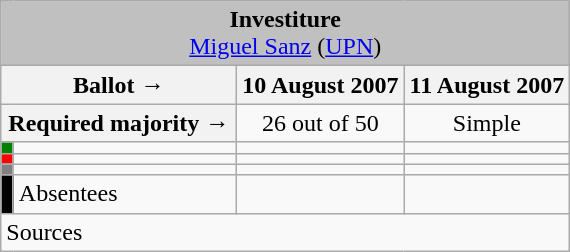<table class="wikitable" style="text-align:center;">
<tr>
<td colspan="4" align="center" bgcolor="#C0C0C0"><strong>Investiture</strong><br><a href='#'>Miguel Sanz</a> (<a href='#'>UPN</a>)</td>
</tr>
<tr>
<th colspan="2" width="150px">Ballot →</th>
<th>10 August 2007</th>
<th>11 August 2007</th>
</tr>
<tr>
<th colspan="2">Required majority →</th>
<td>26 out of 50 </td>
<td>Simple </td>
</tr>
<tr>
<th width="1px" style="background:green;"></th>
<td align="left"></td>
<td></td>
<td></td>
</tr>
<tr>
<th style="color:inherit;background:red;"></th>
<td align="left"></td>
<td></td>
<td></td>
</tr>
<tr>
<th style="color:inherit;background:gray;"></th>
<td align="left"></td>
<td></td>
<td></td>
</tr>
<tr>
<th style="color:inherit;background:black;"></th>
<td align="left"><span>Absentees</span></td>
<td></td>
<td></td>
</tr>
<tr>
<td align="left" colspan="4">Sources</td>
</tr>
</table>
